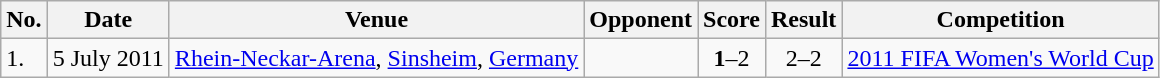<table class="wikitable">
<tr>
<th>No.</th>
<th>Date</th>
<th>Venue</th>
<th>Opponent</th>
<th>Score</th>
<th>Result</th>
<th>Competition</th>
</tr>
<tr>
<td>1.</td>
<td>5 July 2011</td>
<td><a href='#'>Rhein-Neckar-Arena</a>, <a href='#'>Sinsheim</a>, <a href='#'>Germany</a></td>
<td></td>
<td align=center><strong>1</strong>–2</td>
<td align=center>2–2</td>
<td><a href='#'>2011 FIFA Women's World Cup</a></td>
</tr>
</table>
